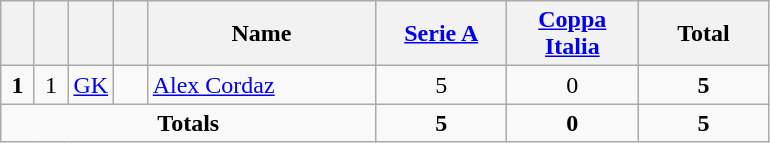<table class="wikitable" style="text-align:center">
<tr>
<th width=15></th>
<th width=15></th>
<th width=15></th>
<th width=15></th>
<th width=145>Name</th>
<th width=80><strong><a href='#'>Serie A</a></strong></th>
<th width=80><strong><a href='#'>Coppa Italia</a></strong></th>
<th width=80>Total</th>
</tr>
<tr>
<td><strong>1</strong></td>
<td>1</td>
<td><a href='#'>GK</a></td>
<td></td>
<td align=left><a href='#'>Alex Cordaz</a></td>
<td>5</td>
<td>0</td>
<td><strong>5</strong></td>
</tr>
<tr>
<td colspan=5><strong>Totals</strong></td>
<td><strong>5</strong></td>
<td><strong>0</strong></td>
<td><strong>5</strong></td>
</tr>
</table>
